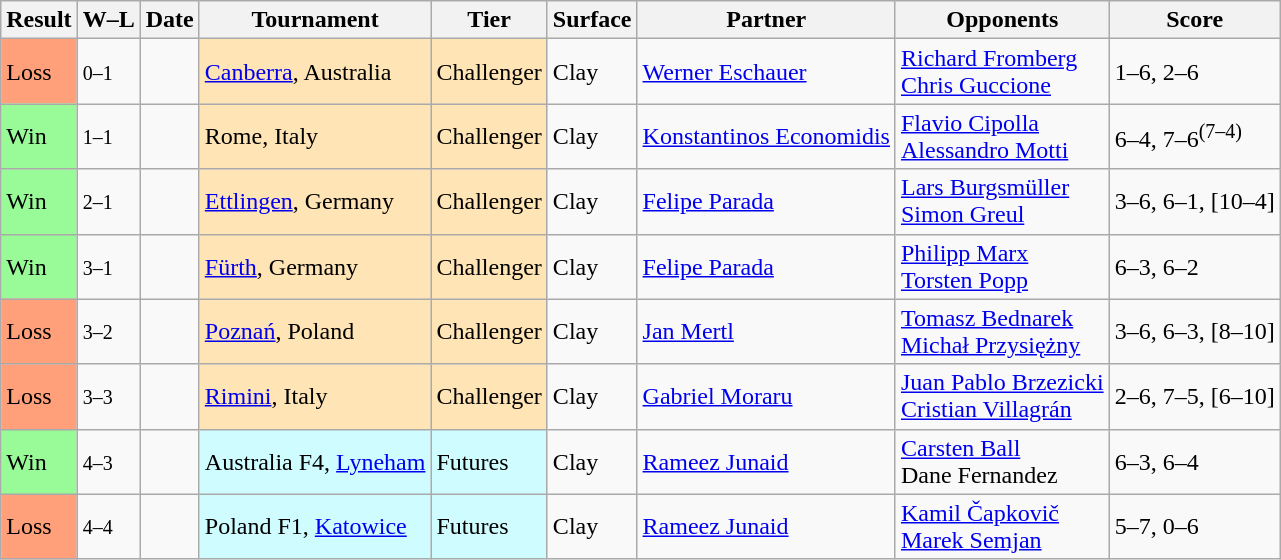<table class="sortable wikitable">
<tr>
<th>Result</th>
<th class="unsortable">W–L</th>
<th>Date</th>
<th>Tournament</th>
<th>Tier</th>
<th>Surface</th>
<th>Partner</th>
<th>Opponents</th>
<th class="unsortable">Score</th>
</tr>
<tr>
<td style="background:#ffa07a;">Loss</td>
<td><small>0–1</small></td>
<td></td>
<td style="background:moccasin;"><a href='#'>Canberra</a>, Australia</td>
<td style="background:moccasin;">Challenger</td>
<td>Clay</td>
<td> <a href='#'>Werner Eschauer</a></td>
<td> <a href='#'>Richard Fromberg</a> <br>  <a href='#'>Chris Guccione</a></td>
<td>1–6, 2–6</td>
</tr>
<tr>
<td style="background:#98fb98;">Win</td>
<td><small>1–1</small></td>
<td></td>
<td style="background:moccasin;">Rome, Italy</td>
<td style="background:moccasin;">Challenger</td>
<td>Clay</td>
<td> <a href='#'>Konstantinos Economidis</a></td>
<td> <a href='#'>Flavio Cipolla</a> <br>  <a href='#'>Alessandro Motti</a></td>
<td>6–4, 7–6<sup>(7–4)</sup></td>
</tr>
<tr>
<td style="background:#98fb98;">Win</td>
<td><small>2–1</small></td>
<td></td>
<td style="background:moccasin;"><a href='#'>Ettlingen</a>, Germany</td>
<td style="background:moccasin;">Challenger</td>
<td>Clay</td>
<td> <a href='#'>Felipe Parada</a></td>
<td> <a href='#'>Lars Burgsmüller</a> <br>  <a href='#'>Simon Greul</a></td>
<td>3–6, 6–1, [10–4]</td>
</tr>
<tr>
<td style="background:#98fb98;">Win</td>
<td><small>3–1</small></td>
<td></td>
<td style="background:moccasin;"><a href='#'>Fürth</a>, Germany</td>
<td style="background:moccasin;">Challenger</td>
<td>Clay</td>
<td> <a href='#'>Felipe Parada</a></td>
<td> <a href='#'>Philipp Marx</a> <br>  <a href='#'>Torsten Popp</a></td>
<td>6–3, 6–2</td>
</tr>
<tr>
<td style="background:#ffa07a;">Loss</td>
<td><small>3–2</small></td>
<td></td>
<td style="background:moccasin;"><a href='#'>Poznań</a>, Poland</td>
<td style="background:moccasin;">Challenger</td>
<td>Clay</td>
<td> <a href='#'>Jan Mertl</a></td>
<td> <a href='#'>Tomasz Bednarek</a> <br>  <a href='#'>Michał Przysiężny</a></td>
<td>3–6, 6–3, [8–10]</td>
</tr>
<tr>
<td style="background:#ffa07a;">Loss</td>
<td><small>3–3</small></td>
<td></td>
<td style="background:moccasin;"><a href='#'>Rimini</a>, Italy</td>
<td style="background:moccasin;">Challenger</td>
<td>Clay</td>
<td> <a href='#'>Gabriel Moraru</a></td>
<td> <a href='#'>Juan Pablo Brzezicki</a> <br>  <a href='#'>Cristian Villagrán</a></td>
<td>2–6, 7–5, [6–10]</td>
</tr>
<tr>
<td style="background:#98fb98;">Win</td>
<td><small>4–3</small></td>
<td></td>
<td style="background:#cffcff;">Australia F4, <a href='#'>Lyneham</a></td>
<td style="background:#cffcff;">Futures</td>
<td>Clay</td>
<td> <a href='#'>Rameez Junaid</a></td>
<td> <a href='#'>Carsten Ball</a> <br>  Dane Fernandez</td>
<td>6–3, 6–4</td>
</tr>
<tr>
<td style="background:#ffa07a;">Loss</td>
<td><small>4–4</small></td>
<td></td>
<td style="background:#cffcff;">Poland F1, <a href='#'>Katowice</a></td>
<td style="background:#cffcff;">Futures</td>
<td>Clay</td>
<td> <a href='#'>Rameez Junaid</a></td>
<td> <a href='#'>Kamil Čapkovič</a> <br>  <a href='#'>Marek Semjan</a></td>
<td>5–7, 0–6</td>
</tr>
</table>
